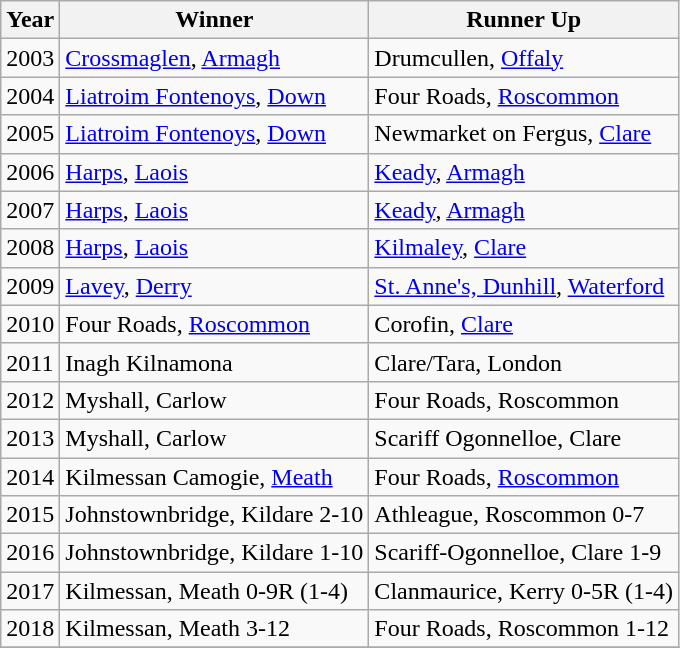<table class="wikitable" border="1">
<tr>
<th>Year</th>
<th>Winner</th>
<th>Runner Up</th>
</tr>
<tr>
<td>2003</td>
<td><a href='#'>Crossmaglen</a>, <a href='#'>Armagh</a></td>
<td>Drumcullen, <a href='#'>Offaly</a></td>
</tr>
<tr>
<td>2004</td>
<td><a href='#'>Liatroim Fontenoys</a>, <a href='#'>Down</a></td>
<td>Four Roads, <a href='#'>Roscommon</a></td>
</tr>
<tr>
<td>2005</td>
<td><a href='#'>Liatroim Fontenoys</a>, <a href='#'>Down</a></td>
<td>Newmarket on Fergus, <a href='#'>Clare</a></td>
</tr>
<tr>
<td>2006</td>
<td><a href='#'>Harps</a>, <a href='#'>Laois</a></td>
<td><a href='#'>Keady</a>, <a href='#'>Armagh</a></td>
</tr>
<tr>
<td>2007</td>
<td><a href='#'>Harps</a>, <a href='#'>Laois</a></td>
<td><a href='#'>Keady</a>, <a href='#'>Armagh</a></td>
</tr>
<tr>
<td>2008</td>
<td><a href='#'>Harps</a>, <a href='#'>Laois</a></td>
<td><a href='#'>Kilmaley</a>, <a href='#'>Clare</a></td>
</tr>
<tr>
<td>2009</td>
<td><a href='#'>Lavey</a>, <a href='#'>Derry</a></td>
<td><a href='#'>St. Anne's, Dunhill</a>, <a href='#'>Waterford</a></td>
</tr>
<tr>
<td>2010</td>
<td>Four Roads, <a href='#'>Roscommon</a></td>
<td>Corofin, <a href='#'>Clare</a></td>
</tr>
<tr>
<td>2011</td>
<td>Inagh Kilnamona</td>
<td>Clare/Tara, London</td>
</tr>
<tr>
<td>2012</td>
<td>Myshall, Carlow</td>
<td>Four Roads, Roscommon</td>
</tr>
<tr>
<td>2013</td>
<td>Myshall, Carlow</td>
<td>Scariff Ogonnelloe, Clare</td>
</tr>
<tr>
<td>2014</td>
<td>Kilmessan Camogie, <a href='#'>Meath</a></td>
<td>Four Roads, <a href='#'>Roscommon</a></td>
</tr>
<tr>
<td>2015</td>
<td>Johnstownbridge, Kildare 2-10</td>
<td>Athleague, Roscommon 0-7</td>
</tr>
<tr>
<td>2016</td>
<td>Johnstownbridge, Kildare 1-10</td>
<td>Scariff-Ogonnelloe, Clare 1-9</td>
</tr>
<tr>
<td>2017</td>
<td>Kilmessan, Meath 0-9R (1-4)</td>
<td>Clanmaurice, Kerry 0-5R (1-4)</td>
</tr>
<tr>
<td>2018</td>
<td>Kilmessan, Meath 3-12</td>
<td>Four Roads, Roscommon 1-12</td>
</tr>
<tr>
</tr>
</table>
